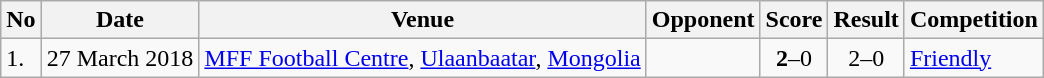<table class="wikitable" style="font-size:100%;">
<tr>
<th>No</th>
<th>Date</th>
<th>Venue</th>
<th>Opponent</th>
<th>Score</th>
<th>Result</th>
<th>Competition</th>
</tr>
<tr>
<td>1.</td>
<td>27 March 2018</td>
<td><a href='#'>MFF Football Centre</a>, <a href='#'>Ulaanbaatar</a>, <a href='#'>Mongolia</a></td>
<td></td>
<td align=center><strong>2</strong>–0</td>
<td align=center>2–0</td>
<td><a href='#'>Friendly</a></td>
</tr>
</table>
